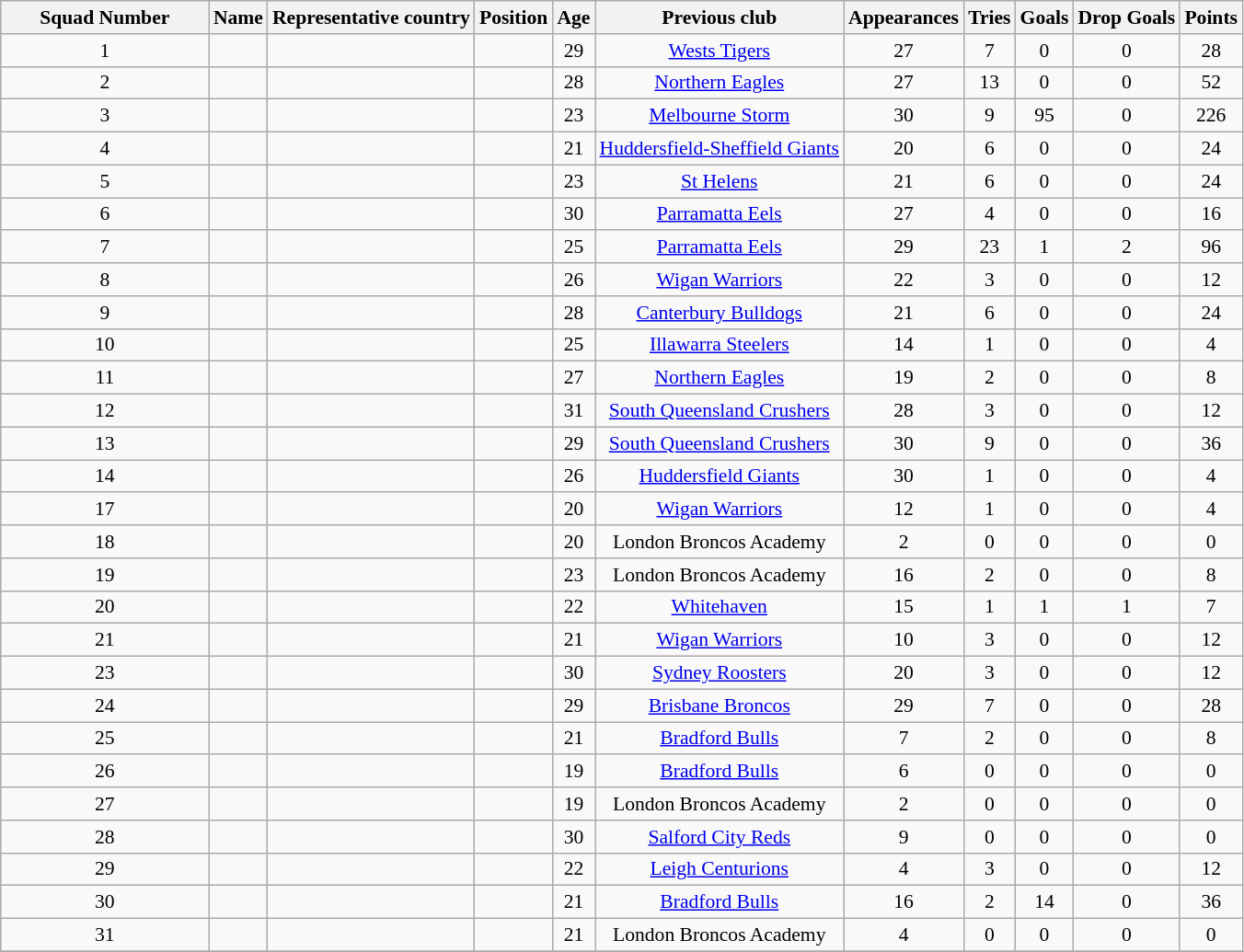<table class="wikitable sortable" style="text-align: center; font-size:90%">
<tr>
<th style="width:10em">Squad Number</th>
<th>Name</th>
<th>Representative country</th>
<th>Position</th>
<th>Age</th>
<th>Previous club</th>
<th>Appearances</th>
<th>Tries</th>
<th>Goals</th>
<th>Drop Goals</th>
<th>Points</th>
</tr>
<tr>
<td>1</td>
<td></td>
<td></td>
<td></td>
<td>29</td>
<td> <a href='#'>Wests Tigers</a></td>
<td>27</td>
<td>7</td>
<td>0</td>
<td>0</td>
<td>28</td>
</tr>
<tr>
<td>2</td>
<td></td>
<td></td>
<td></td>
<td>28</td>
<td> <a href='#'>Northern Eagles</a></td>
<td>27</td>
<td>13</td>
<td>0</td>
<td>0</td>
<td>52</td>
</tr>
<tr>
<td>3</td>
<td></td>
<td></td>
<td></td>
<td>23</td>
<td> <a href='#'>Melbourne Storm</a></td>
<td>30</td>
<td>9</td>
<td>95</td>
<td>0</td>
<td>226</td>
</tr>
<tr>
<td>4</td>
<td></td>
<td></td>
<td></td>
<td>21</td>
<td> <a href='#'>Huddersfield-Sheffield Giants</a></td>
<td>20</td>
<td>6</td>
<td>0</td>
<td>0</td>
<td>24</td>
</tr>
<tr>
<td>5</td>
<td></td>
<td></td>
<td></td>
<td>23</td>
<td> <a href='#'>St Helens</a></td>
<td>21</td>
<td>6</td>
<td>0</td>
<td>0</td>
<td>24</td>
</tr>
<tr>
<td>6</td>
<td></td>
<td></td>
<td></td>
<td>30</td>
<td> <a href='#'>Parramatta Eels</a></td>
<td>27</td>
<td>4</td>
<td>0</td>
<td>0</td>
<td>16</td>
</tr>
<tr>
<td>7</td>
<td></td>
<td></td>
<td></td>
<td>25</td>
<td> <a href='#'>Parramatta Eels</a></td>
<td>29</td>
<td>23</td>
<td>1</td>
<td>2</td>
<td>96</td>
</tr>
<tr>
<td>8</td>
<td></td>
<td></td>
<td></td>
<td>26</td>
<td> <a href='#'>Wigan Warriors</a></td>
<td>22</td>
<td>3</td>
<td>0</td>
<td>0</td>
<td>12</td>
</tr>
<tr>
<td>9</td>
<td></td>
<td></td>
<td></td>
<td>28</td>
<td> <a href='#'>Canterbury Bulldogs</a></td>
<td>21</td>
<td>6</td>
<td>0</td>
<td>0</td>
<td>24</td>
</tr>
<tr>
<td>10</td>
<td></td>
<td></td>
<td></td>
<td>25</td>
<td> <a href='#'>Illawarra Steelers</a></td>
<td>14</td>
<td>1</td>
<td>0</td>
<td>0</td>
<td>4</td>
</tr>
<tr>
<td>11</td>
<td></td>
<td></td>
<td></td>
<td>27</td>
<td> <a href='#'>Northern Eagles</a></td>
<td>19</td>
<td>2</td>
<td>0</td>
<td>0</td>
<td>8</td>
</tr>
<tr>
<td>12</td>
<td></td>
<td></td>
<td></td>
<td>31</td>
<td> <a href='#'>South Queensland Crushers</a></td>
<td>28</td>
<td>3</td>
<td>0</td>
<td>0</td>
<td>12</td>
</tr>
<tr>
<td>13</td>
<td></td>
<td></td>
<td></td>
<td>29</td>
<td> <a href='#'>South Queensland Crushers</a></td>
<td>30</td>
<td>9</td>
<td>0</td>
<td>0</td>
<td>36</td>
</tr>
<tr>
<td>14</td>
<td></td>
<td></td>
<td></td>
<td>26</td>
<td> <a href='#'>Huddersfield Giants</a></td>
<td>30</td>
<td>1</td>
<td>0</td>
<td>0</td>
<td>4</td>
</tr>
<tr>
<td>17</td>
<td></td>
<td></td>
<td></td>
<td>20</td>
<td> <a href='#'>Wigan Warriors</a></td>
<td>12</td>
<td>1</td>
<td>0</td>
<td>0</td>
<td>4</td>
</tr>
<tr>
<td>18</td>
<td></td>
<td></td>
<td></td>
<td>20</td>
<td> London Broncos Academy</td>
<td>2</td>
<td>0</td>
<td>0</td>
<td>0</td>
<td>0</td>
</tr>
<tr>
<td>19</td>
<td></td>
<td></td>
<td></td>
<td>23</td>
<td> London Broncos Academy</td>
<td>16</td>
<td>2</td>
<td>0</td>
<td>0</td>
<td>8</td>
</tr>
<tr>
<td>20</td>
<td></td>
<td></td>
<td></td>
<td>22</td>
<td> <a href='#'>Whitehaven</a></td>
<td>15</td>
<td>1</td>
<td>1</td>
<td>1</td>
<td>7</td>
</tr>
<tr>
<td>21</td>
<td></td>
<td></td>
<td></td>
<td>21</td>
<td> <a href='#'>Wigan Warriors</a></td>
<td>10</td>
<td>3</td>
<td>0</td>
<td>0</td>
<td>12</td>
</tr>
<tr>
<td>23</td>
<td></td>
<td></td>
<td></td>
<td>30</td>
<td> <a href='#'>Sydney Roosters</a></td>
<td>20</td>
<td>3</td>
<td>0</td>
<td>0</td>
<td>12</td>
</tr>
<tr>
<td>24</td>
<td></td>
<td></td>
<td></td>
<td>29</td>
<td> <a href='#'>Brisbane Broncos</a></td>
<td>29</td>
<td>7</td>
<td>0</td>
<td>0</td>
<td>28</td>
</tr>
<tr>
<td>25</td>
<td></td>
<td></td>
<td></td>
<td>21</td>
<td> <a href='#'>Bradford Bulls</a></td>
<td>7</td>
<td>2</td>
<td>0</td>
<td>0</td>
<td>8</td>
</tr>
<tr>
<td>26</td>
<td></td>
<td></td>
<td></td>
<td>19</td>
<td> <a href='#'>Bradford Bulls</a></td>
<td>6</td>
<td>0</td>
<td>0</td>
<td>0</td>
<td>0</td>
</tr>
<tr>
<td>27</td>
<td></td>
<td></td>
<td></td>
<td>19</td>
<td> London Broncos Academy</td>
<td>2</td>
<td>0</td>
<td>0</td>
<td>0</td>
<td>0</td>
</tr>
<tr>
<td>28</td>
<td></td>
<td></td>
<td></td>
<td>30</td>
<td> <a href='#'>Salford City Reds</a></td>
<td>9</td>
<td>0</td>
<td>0</td>
<td>0</td>
<td>0</td>
</tr>
<tr>
<td>29</td>
<td></td>
<td></td>
<td></td>
<td>22</td>
<td> <a href='#'>Leigh Centurions</a></td>
<td>4</td>
<td>3</td>
<td>0</td>
<td>0</td>
<td>12</td>
</tr>
<tr>
<td>30</td>
<td></td>
<td></td>
<td></td>
<td>21</td>
<td> <a href='#'>Bradford Bulls</a></td>
<td>16</td>
<td>2</td>
<td>14</td>
<td>0</td>
<td>36</td>
</tr>
<tr>
<td>31</td>
<td></td>
<td></td>
<td></td>
<td>21</td>
<td> London Broncos Academy</td>
<td>4</td>
<td>0</td>
<td>0</td>
<td>0</td>
<td>0</td>
</tr>
<tr>
</tr>
</table>
